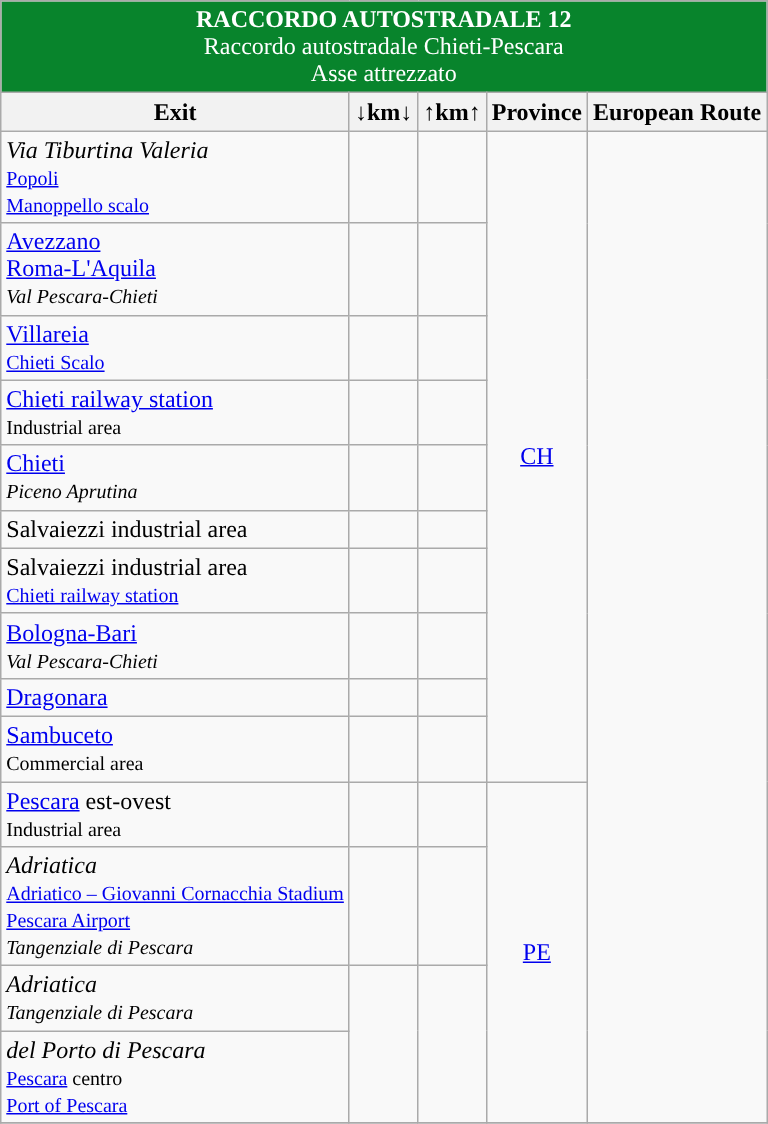<table class="wikitable" border="1">
<tr align="center" bgcolor="08842C" style="color: white;font-size:100%;">
<td colspan="6"><strong> RACCORDO AUTOSTRADALE 12</strong><br>Raccordo autostradale Chieti-Pescara<br>Asse attrezzato</td>
</tr>
<tr>
<th style="text-align:center;"><strong>Exit</strong></th>
<th style="text-align:center;"><strong>↓km↓</strong></th>
<th style="text-align:center;"><strong>↑km↑</strong></th>
<th align="center"><strong>Province</strong></th>
<th align="center"><strong>European Route</strong></th>
</tr>
<tr>
<td>  <em>Via Tiburtina Valeria</em> <br><small><a href='#'>Popoli</a><br><a href='#'>Manoppello scalo</a></small></td>
<td align="right"></td>
<td align="right"></td>
<td rowspan="10" align="center"><a href='#'>CH</a></td>
<td rowspan="14" align="center"></td>
</tr>
<tr>
<td>  <a href='#'>Avezzano</a><br> <a href='#'>Roma-L'Aquila</a><br><small> <em>Val Pescara-Chieti</em></small></td>
<td align="right"></td>
<td align="right"></td>
</tr>
<tr>
<td> <a href='#'>Villareia</a><br><small><a href='#'>Chieti Scalo</a></small></td>
<td align="right"></td>
<td align="right"></td>
</tr>
<tr>
<td>  <a href='#'>Chieti railway station</a><br><small> Industrial area</small></td>
<td align="right"></td>
<td align="right"></td>
</tr>
<tr>
<td> <a href='#'>Chieti</a><br><small> <em>Piceno Aprutina</em></small></td>
<td align="right"></td>
<td align="right"></td>
</tr>
<tr>
<td>  Salvaiezzi industrial area</td>
<td align="right"></td>
<td align="right"></td>
</tr>
<tr>
<td>  Salvaiezzi industrial area<br><small> <a href='#'>Chieti railway station</a></small></td>
<td align="right"></td>
<td align="right"></td>
</tr>
<tr>
<td>  <a href='#'>Bologna-Bari</a><br><small> <em>Val Pescara-Chieti</em></small></td>
<td align="right"></td>
<td align="right"></td>
</tr>
<tr>
<td> <a href='#'>Dragonara</a></td>
<td align="right"></td>
<td align="right"></td>
</tr>
<tr>
<td> <a href='#'>Sambuceto</a><br><small> Commercial area</small></td>
<td align="right"></td>
<td align="right"></td>
</tr>
<tr>
<td> <a href='#'>Pescara</a> est-ovest<br><small> Industrial area</small></td>
<td align="right"></td>
<td align="right"></td>
<td rowspan="4" align="center"><a href='#'>PE</a></td>
</tr>
<tr>
<td>  <em>Adriatica</em><br><small> <a href='#'>Adriatico – Giovanni Cornacchia Stadium</a><br> <a href='#'>Pescara Airport</a><br> <em>Tangenziale di Pescara</em></small></td>
<td align="right"></td>
<td align="right"></td>
</tr>
<tr>
<td>  <em>Adriatica</em><br><small> <em>Tangenziale di Pescara</em></small></td>
<td rowspan="2" align="right"></td>
<td rowspan="2" align="right"></td>
</tr>
<tr>
<td>  <em>del Porto di Pescara</em><br><small> <a href='#'>Pescara</a> centro<br> <a href='#'>Port of Pescara</a></small></td>
</tr>
<tr>
</tr>
</table>
